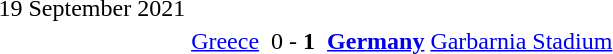<table>
<tr>
<td>19 September 2021</td>
</tr>
<tr>
<td></td>
<td align=right><a href='#'>Greece</a></td>
<td></td>
<td>0 - <strong>1</strong></td>
<td></td>
<td><strong><a href='#'>Germany</a></strong></td>
<td><a href='#'>Garbarnia Stadium</a></td>
</tr>
</table>
